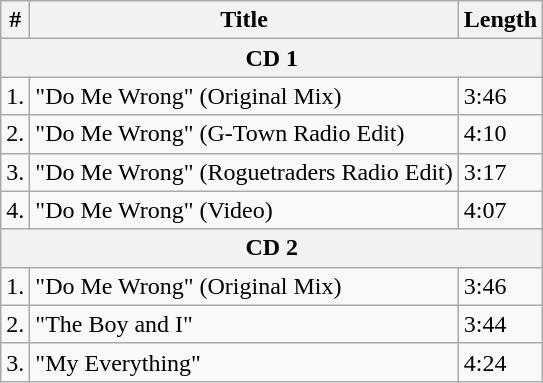<table class="wikitable">
<tr>
<th bgcolor="#dbe5ff">#</th>
<th bgcolor="#dbe5ff">Title</th>
<th bgcolor="#dbe5ff">Length</th>
</tr>
<tr>
<th bgcolor="#ebf5ff" colspan="3">CD 1</th>
</tr>
<tr>
<td>1.</td>
<td>"Do Me Wrong" (Original Mix)</td>
<td>3:46</td>
</tr>
<tr>
<td>2.</td>
<td>"Do Me Wrong" (G-Town Radio Edit)</td>
<td>4:10</td>
</tr>
<tr>
<td>3.</td>
<td>"Do Me Wrong" (Roguetraders Radio Edit)</td>
<td>3:17</td>
</tr>
<tr>
<td>4.</td>
<td>"Do Me Wrong" (Video)</td>
<td>4:07</td>
</tr>
<tr>
<th bgcolor="#ebf5ff" colspan="3">CD 2</th>
</tr>
<tr>
<td>1.</td>
<td>"Do Me Wrong" (Original Mix)</td>
<td>3:46</td>
</tr>
<tr>
<td>2.</td>
<td>"The Boy and I"</td>
<td>3:44</td>
</tr>
<tr>
<td>3.</td>
<td>"My Everything"</td>
<td>4:24</td>
</tr>
</table>
